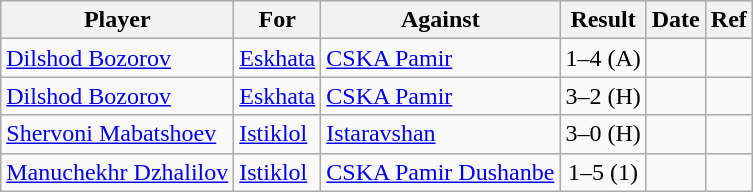<table class="wikitable sortable">
<tr>
<th>Player</th>
<th>For</th>
<th>Against</th>
<th style="text-align:center">Result</th>
<th>Date</th>
<th>Ref</th>
</tr>
<tr>
<td> <a href='#'>Dilshod Bozorov</a></td>
<td><a href='#'>Eskhata</a></td>
<td><a href='#'>CSKA Pamir</a></td>
<td style="text-align:center;">1–4 (A)</td>
<td></td>
<td></td>
</tr>
<tr>
<td> <a href='#'>Dilshod Bozorov</a></td>
<td><a href='#'>Eskhata</a></td>
<td><a href='#'>CSKA Pamir</a></td>
<td style="text-align:center;">3–2 (H)</td>
<td></td>
<td></td>
</tr>
<tr>
<td> <a href='#'>Shervoni Mabatshoev</a></td>
<td><a href='#'>Istiklol</a></td>
<td><a href='#'>Istaravshan</a></td>
<td style="text-align:center;">3–0 (H)</td>
<td></td>
<td></td>
</tr>
<tr>
<td> <a href='#'>Manuchekhr Dzhalilov</a></td>
<td><a href='#'>Istiklol</a></td>
<td><a href='#'>CSKA Pamir Dushanbe</a></td>
<td style="text-align:center;">1–5 (1)</td>
<td></td>
<td></td>
</tr>
</table>
